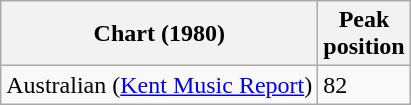<table class="wikitable sortable plainrowheaders">
<tr>
<th scope="col">Chart (1980)</th>
<th scope="col">Peak<br>position</th>
</tr>
<tr>
<td>Australian (<a href='#'>Kent Music Report</a>)</td>
<td>82</td>
</tr>
</table>
